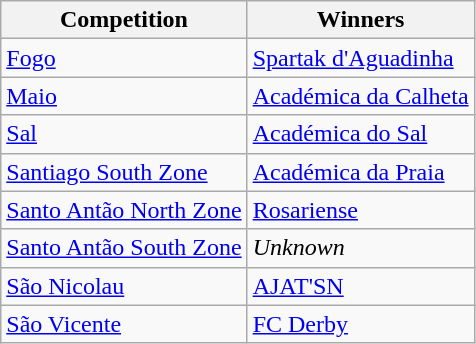<table class="wikitable">
<tr>
<th>Competition</th>
<th>Winners</th>
</tr>
<tr>
<td><a href='#'>Fogo</a></td>
<td><a href='#'>Spartak d'Aguadinha</a></td>
</tr>
<tr>
<td><a href='#'>Maio</a></td>
<td><a href='#'>Académica da Calheta</a></td>
</tr>
<tr>
<td><a href='#'>Sal</a></td>
<td><a href='#'>Académica do Sal</a></td>
</tr>
<tr>
<td><a href='#'>Santiago South Zone</a></td>
<td><a href='#'>Académica da Praia</a></td>
</tr>
<tr>
<td><a href='#'>Santo Antão North Zone</a></td>
<td><a href='#'>Rosariense</a></td>
</tr>
<tr>
<td><a href='#'>Santo Antão South Zone</a></td>
<td><em>Unknown</em></td>
</tr>
<tr>
<td><a href='#'>São Nicolau</a></td>
<td><a href='#'>AJAT'SN</a></td>
</tr>
<tr>
<td><a href='#'>São Vicente</a></td>
<td><a href='#'>FC Derby</a></td>
</tr>
</table>
